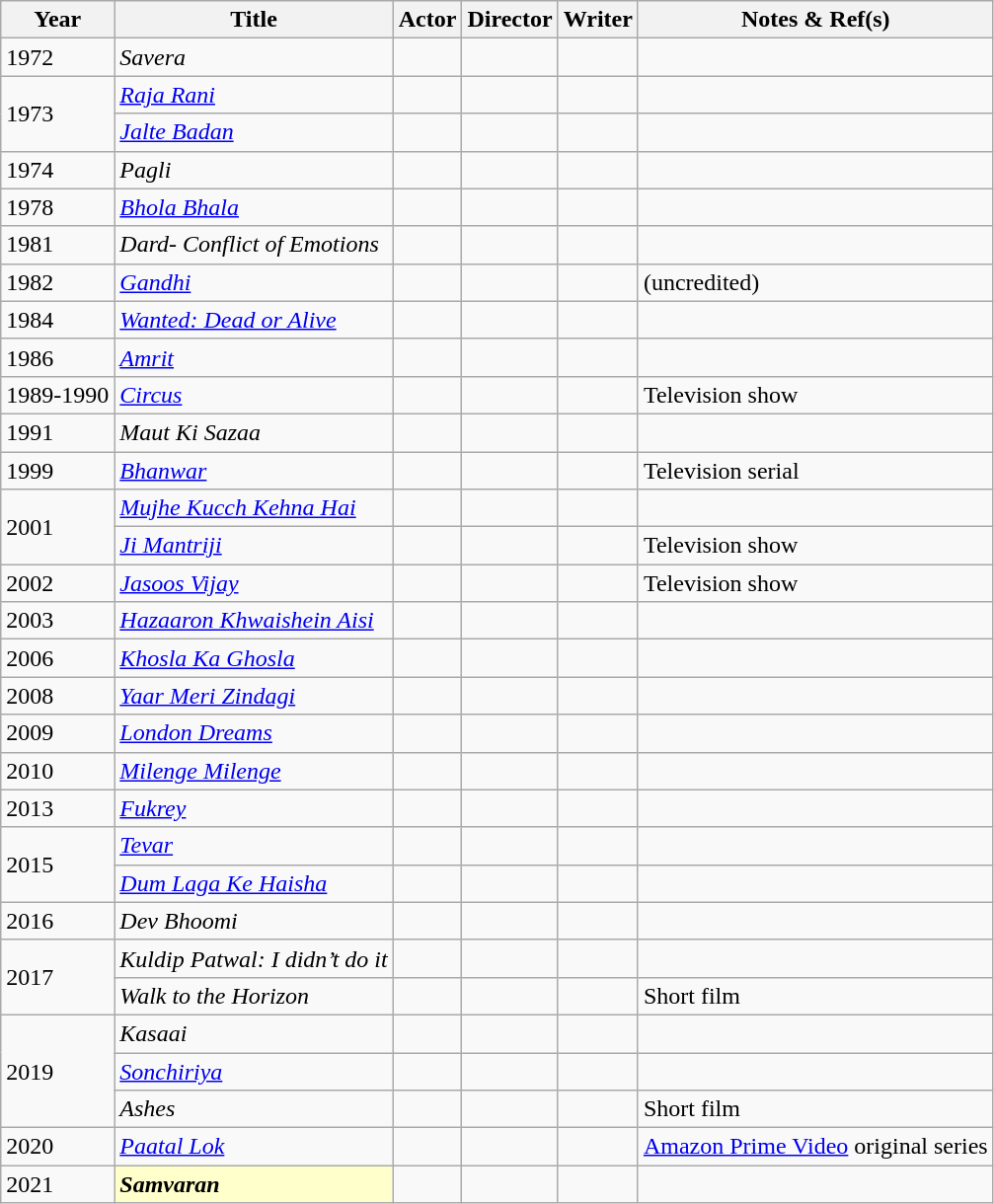<table class="wikitable sortable">
<tr>
<th>Year</th>
<th>Title</th>
<th>Actor</th>
<th>Director</th>
<th>Writer</th>
<th>Notes & Ref(s)</th>
</tr>
<tr>
<td>1972</td>
<td><em>Savera</em></td>
<td></td>
<td></td>
<td></td>
<td></td>
</tr>
<tr>
<td rowspan="2">1973</td>
<td><a href='#'><em>Raja Rani</em></a></td>
<td></td>
<td></td>
<td></td>
<td></td>
</tr>
<tr>
<td><em><a href='#'>Jalte Badan</a></em></td>
<td></td>
<td></td>
<td></td>
<td></td>
</tr>
<tr>
<td>1974</td>
<td><em>Pagli</em></td>
<td></td>
<td></td>
<td></td>
<td></td>
</tr>
<tr>
<td>1978</td>
<td><em><a href='#'>Bhola Bhala</a></em></td>
<td></td>
<td></td>
<td></td>
<td></td>
</tr>
<tr>
<td>1981</td>
<td><em>Dard- Conflict of Emotions</em></td>
<td></td>
<td></td>
<td></td>
<td></td>
</tr>
<tr>
<td>1982</td>
<td><em><a href='#'>Gandhi</a></em></td>
<td></td>
<td></td>
<td></td>
<td>(uncredited)</td>
</tr>
<tr>
<td>1984</td>
<td><em><a href='#'>Wanted: Dead or Alive</a></em></td>
<td></td>
<td></td>
<td></td>
<td></td>
</tr>
<tr>
<td>1986</td>
<td><em><a href='#'>Amrit</a></em></td>
<td></td>
<td></td>
<td></td>
<td></td>
</tr>
<tr>
<td>1989-1990</td>
<td><em><a href='#'>Circus</a></em></td>
<td></td>
<td></td>
<td></td>
<td>Television show</td>
</tr>
<tr>
<td>1991</td>
<td><em>Maut Ki Sazaa</em></td>
<td></td>
<td></td>
<td></td>
<td></td>
</tr>
<tr>
<td>1999</td>
<td><em><a href='#'>Bhanwar</a></em></td>
<td></td>
<td></td>
<td></td>
<td>Television serial</td>
</tr>
<tr>
<td rowspan="2">2001</td>
<td><em><a href='#'>Mujhe Kucch Kehna Hai</a></em></td>
<td></td>
<td></td>
<td></td>
<td></td>
</tr>
<tr>
<td><em><a href='#'>Ji Mantriji</a></em></td>
<td></td>
<td></td>
<td></td>
<td>Television show</td>
</tr>
<tr>
<td>2002</td>
<td><em><a href='#'>Jasoos Vijay</a></em></td>
<td></td>
<td></td>
<td></td>
<td>Television show</td>
</tr>
<tr>
<td>2003</td>
<td><em><a href='#'>Hazaaron Khwaishein Aisi</a></em></td>
<td></td>
<td></td>
<td></td>
<td></td>
</tr>
<tr>
<td>2006</td>
<td><em><a href='#'>Khosla Ka Ghosla</a></em></td>
<td></td>
<td></td>
<td></td>
<td></td>
</tr>
<tr>
<td>2008</td>
<td><em><a href='#'>Yaar Meri Zindagi</a></em></td>
<td></td>
<td></td>
<td></td>
<td></td>
</tr>
<tr>
<td>2009</td>
<td><em><a href='#'>London Dreams</a></em></td>
<td></td>
<td></td>
<td></td>
<td></td>
</tr>
<tr>
<td>2010</td>
<td><em><a href='#'>Milenge Milenge</a></em></td>
<td></td>
<td></td>
<td></td>
<td></td>
</tr>
<tr>
<td>2013</td>
<td><em><a href='#'>Fukrey</a></em></td>
<td></td>
<td></td>
<td></td>
<td></td>
</tr>
<tr>
<td rowspan="2">2015</td>
<td><em><a href='#'>Tevar</a></em></td>
<td></td>
<td></td>
<td></td>
<td></td>
</tr>
<tr>
<td><em><a href='#'>Dum Laga Ke Haisha</a></em></td>
<td></td>
<td></td>
<td></td>
<td></td>
</tr>
<tr>
<td>2016</td>
<td><em>Dev Bhoomi</em></td>
<td></td>
<td></td>
<td></td>
<td></td>
</tr>
<tr>
<td rowspan="2">2017</td>
<td><em>Kuldip Patwal: I didn’t do it</em></td>
<td></td>
<td></td>
<td></td>
<td></td>
</tr>
<tr>
<td><em>Walk to the Horizon</em></td>
<td></td>
<td></td>
<td></td>
<td>Short film</td>
</tr>
<tr>
<td rowspan="3">2019</td>
<td><em>Kasaai</em></td>
<td></td>
<td></td>
<td></td>
<td></td>
</tr>
<tr>
<td><em><a href='#'>Sonchiriya</a></em></td>
<td></td>
<td></td>
<td></td>
<td></td>
</tr>
<tr>
<td><em>Ashes</em></td>
<td></td>
<td></td>
<td></td>
<td>Short film</td>
</tr>
<tr>
<td>2020</td>
<td><em><a href='#'>Paatal Lok</a></em></td>
<td></td>
<td></td>
<td></td>
<td><a href='#'>Amazon Prime Video</a> original series</td>
</tr>
<tr>
<td>2021</td>
<th scope="row" style="text-align:left; background:#ffc;"><em>Samvaran</em> </th>
<td></td>
<td></td>
<td></td>
<td></td>
</tr>
</table>
